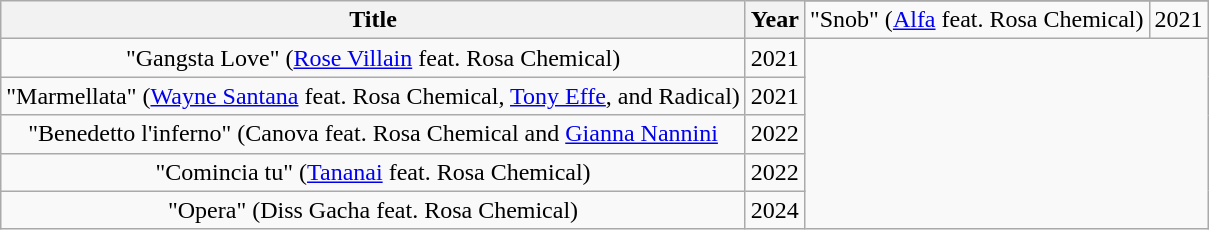<table class="wikitable sortable plainrowheaders" style="text-align:center;">
<tr>
<th rowspan="2" scope="col" style="width;16em;">Title</th>
<th rowspan="2" scope="col" style="width:1em;">Year</th>
</tr>
<tr>
<td>"Snob" (<a href='#'>Alfa</a> feat. Rosa Chemical)</td>
<td>2021</td>
</tr>
<tr>
<td>"Gangsta Love" (<a href='#'>Rose Villain</a> feat. Rosa Chemical)</td>
<td>2021</td>
</tr>
<tr>
<td>"Marmellata" (<a href='#'>Wayne Santana</a> feat. Rosa Chemical, <a href='#'>Tony Effe</a>, and Radical)</td>
<td>2021</td>
</tr>
<tr>
<td>"Benedetto l'inferno" (Canova feat. Rosa Chemical and <a href='#'>Gianna Nannini</a></td>
<td>2022</td>
</tr>
<tr>
<td>"Comincia tu" (<a href='#'>Tananai</a> feat. Rosa Chemical)</td>
<td>2022</td>
</tr>
<tr>
<td>"Opera" (Diss Gacha feat. Rosa Chemical)</td>
<td>2024</td>
</tr>
</table>
